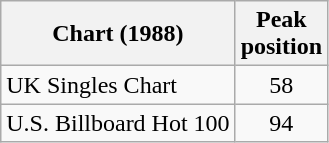<table class="wikitable sortable">
<tr>
<th>Chart (1988)</th>
<th>Peak<br>position</th>
</tr>
<tr>
<td align="left">UK Singles Chart</td>
<td style="text-align:center;">58</td>
</tr>
<tr>
<td align="left">U.S. Billboard Hot 100</td>
<td style="text-align:center;">94</td>
</tr>
</table>
